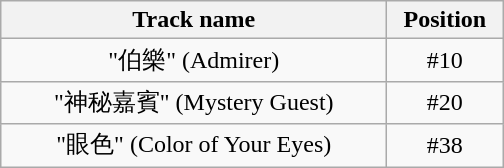<table class="wikitable" style="text-align:center">
<tr>
<th width="250px">Track name</th>
<th width="70px">Position</th>
</tr>
<tr>
<td>"伯樂" (Admirer)</td>
<td>#10</td>
</tr>
<tr>
<td>"神秘嘉賓" (Mystery Guest)</td>
<td>#20</td>
</tr>
<tr>
<td>"眼色" (Color of Your Eyes)</td>
<td>#38</td>
</tr>
</table>
